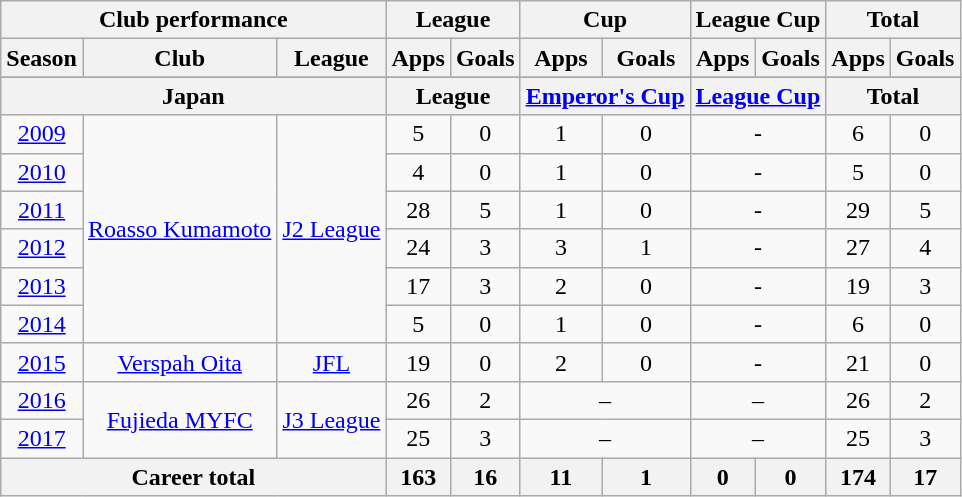<table class="wikitable" style="text-align:center">
<tr>
<th colspan=3>Club performance</th>
<th colspan=2>League</th>
<th colspan=2>Cup</th>
<th colspan=2>League Cup</th>
<th colspan=2>Total</th>
</tr>
<tr>
<th>Season</th>
<th>Club</th>
<th>League</th>
<th>Apps</th>
<th>Goals</th>
<th>Apps</th>
<th>Goals</th>
<th>Apps</th>
<th>Goals</th>
<th>Apps</th>
<th>Goals</th>
</tr>
<tr>
</tr>
<tr>
<th colspan=3>Japan</th>
<th colspan=2>League</th>
<th colspan=2><a href='#'>Emperor's Cup</a></th>
<th colspan=2><a href='#'>League Cup</a></th>
<th colspan=2>Total</th>
</tr>
<tr>
<td><a href='#'>2009</a></td>
<td rowspan="6"><a href='#'>Roasso Kumamoto</a></td>
<td rowspan="6"><a href='#'>J2 League</a></td>
<td>5</td>
<td>0</td>
<td>1</td>
<td>0</td>
<td colspan="2">-</td>
<td>6</td>
<td>0</td>
</tr>
<tr>
<td><a href='#'>2010</a></td>
<td>4</td>
<td>0</td>
<td>1</td>
<td>0</td>
<td colspan="2">-</td>
<td>5</td>
<td>0</td>
</tr>
<tr>
<td><a href='#'>2011</a></td>
<td>28</td>
<td>5</td>
<td>1</td>
<td>0</td>
<td colspan="2">-</td>
<td>29</td>
<td>5</td>
</tr>
<tr>
<td><a href='#'>2012</a></td>
<td>24</td>
<td>3</td>
<td>3</td>
<td>1</td>
<td colspan="2">-</td>
<td>27</td>
<td>4</td>
</tr>
<tr>
<td><a href='#'>2013</a></td>
<td>17</td>
<td>3</td>
<td>2</td>
<td>0</td>
<td colspan="2">-</td>
<td>19</td>
<td>3</td>
</tr>
<tr>
<td><a href='#'>2014</a></td>
<td>5</td>
<td>0</td>
<td>1</td>
<td>0</td>
<td colspan="2">-</td>
<td>6</td>
<td>0</td>
</tr>
<tr>
<td><a href='#'>2015</a></td>
<td><a href='#'>Verspah Oita</a></td>
<td><a href='#'>JFL</a></td>
<td>19</td>
<td>0</td>
<td>2</td>
<td>0</td>
<td colspan="2">-</td>
<td>21</td>
<td>0</td>
</tr>
<tr>
<td><a href='#'>2016</a></td>
<td rowspan="2"><a href='#'>Fujieda MYFC</a></td>
<td rowspan="2"><a href='#'>J3 League</a></td>
<td>26</td>
<td>2</td>
<td colspan="2">–</td>
<td colspan="2">–</td>
<td>26</td>
<td>2</td>
</tr>
<tr>
<td><a href='#'>2017</a></td>
<td>25</td>
<td>3</td>
<td colspan="2">–</td>
<td colspan="2">–</td>
<td>25</td>
<td>3</td>
</tr>
<tr>
<th colspan=3>Career total</th>
<th>163</th>
<th>16</th>
<th>11</th>
<th>1</th>
<th>0</th>
<th>0</th>
<th>174</th>
<th>17</th>
</tr>
</table>
